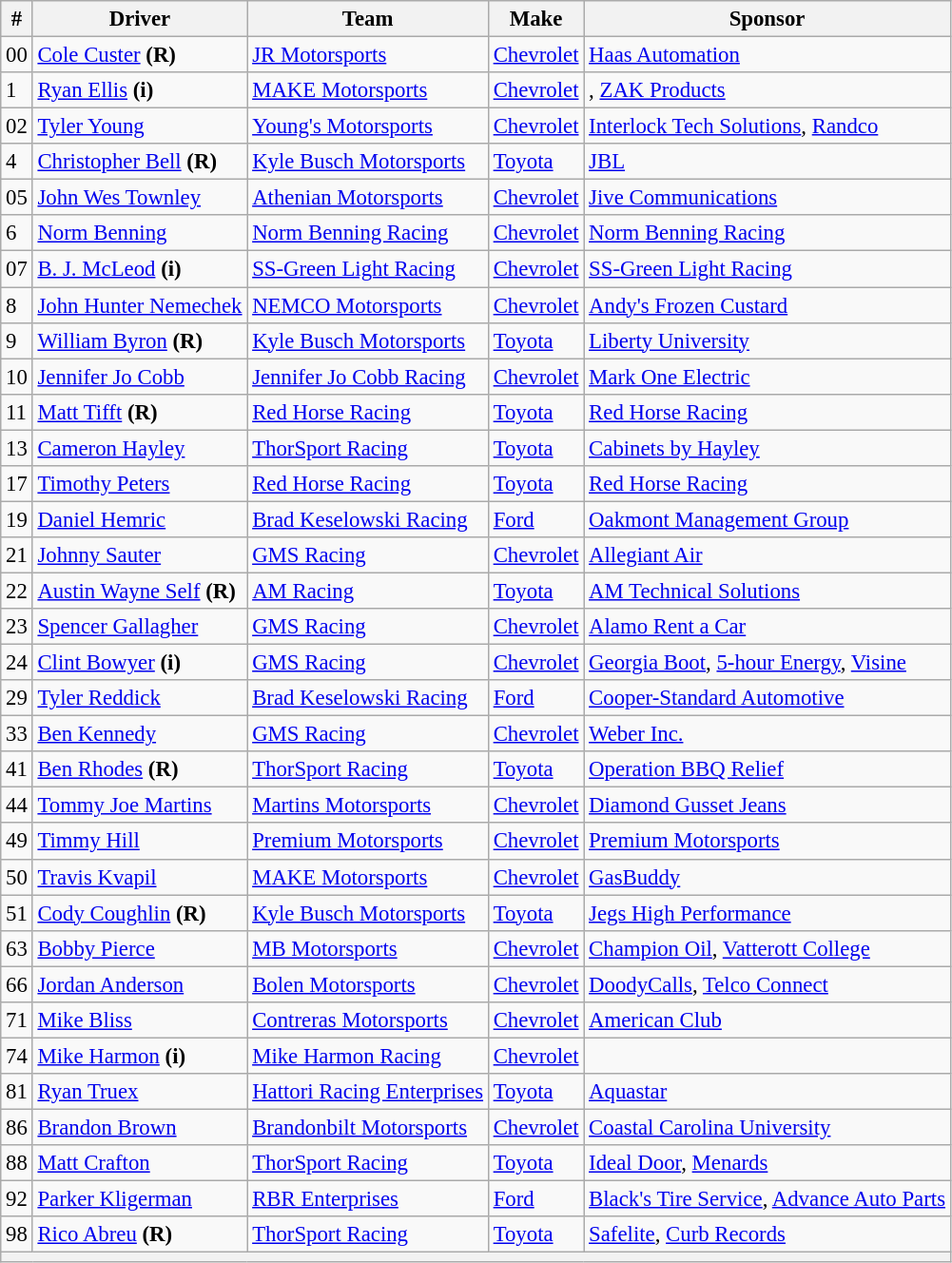<table class="wikitable" style="font-size:95%">
<tr>
<th>#</th>
<th>Driver</th>
<th>Team</th>
<th>Make</th>
<th>Sponsor</th>
</tr>
<tr>
<td>00</td>
<td><a href='#'>Cole Custer</a> <strong>(R)</strong></td>
<td><a href='#'>JR Motorsports</a></td>
<td><a href='#'>Chevrolet</a></td>
<td><a href='#'>Haas Automation</a></td>
</tr>
<tr>
<td>1</td>
<td><a href='#'>Ryan Ellis</a> <strong>(i)</strong></td>
<td><a href='#'>MAKE Motorsports</a></td>
<td><a href='#'>Chevrolet</a></td>
<td>, <a href='#'>ZAK Products</a></td>
</tr>
<tr>
<td>02</td>
<td><a href='#'>Tyler Young</a></td>
<td><a href='#'>Young's Motorsports</a></td>
<td><a href='#'>Chevrolet</a></td>
<td><a href='#'>Interlock Tech Solutions</a>, <a href='#'>Randco</a></td>
</tr>
<tr>
<td>4</td>
<td><a href='#'>Christopher Bell</a> <strong>(R)</strong></td>
<td><a href='#'>Kyle Busch Motorsports</a></td>
<td><a href='#'>Toyota</a></td>
<td><a href='#'>JBL</a></td>
</tr>
<tr>
<td>05</td>
<td><a href='#'>John Wes Townley</a></td>
<td><a href='#'>Athenian Motorsports</a></td>
<td><a href='#'>Chevrolet</a></td>
<td><a href='#'>Jive Communications</a></td>
</tr>
<tr>
<td>6</td>
<td><a href='#'>Norm Benning</a></td>
<td><a href='#'>Norm Benning Racing</a></td>
<td><a href='#'>Chevrolet</a></td>
<td><a href='#'>Norm Benning Racing</a></td>
</tr>
<tr>
<td>07</td>
<td><a href='#'>B. J. McLeod</a> <strong>(i)</strong></td>
<td><a href='#'>SS-Green Light Racing</a></td>
<td><a href='#'>Chevrolet</a></td>
<td><a href='#'>SS-Green Light Racing</a></td>
</tr>
<tr>
<td>8</td>
<td><a href='#'>John Hunter Nemechek</a></td>
<td><a href='#'>NEMCO Motorsports</a></td>
<td><a href='#'>Chevrolet</a></td>
<td><a href='#'>Andy's Frozen Custard</a></td>
</tr>
<tr>
<td>9</td>
<td><a href='#'>William Byron</a> <strong>(R)</strong></td>
<td><a href='#'>Kyle Busch Motorsports</a></td>
<td><a href='#'>Toyota</a></td>
<td><a href='#'>Liberty University</a></td>
</tr>
<tr>
<td>10</td>
<td><a href='#'>Jennifer Jo Cobb</a></td>
<td><a href='#'>Jennifer Jo Cobb Racing</a></td>
<td><a href='#'>Chevrolet</a></td>
<td><a href='#'>Mark One Electric</a></td>
</tr>
<tr>
<td>11</td>
<td><a href='#'>Matt Tifft</a> <strong>(R)</strong></td>
<td><a href='#'>Red Horse Racing</a></td>
<td><a href='#'>Toyota</a></td>
<td><a href='#'>Red Horse Racing</a></td>
</tr>
<tr>
<td>13</td>
<td><a href='#'>Cameron Hayley</a></td>
<td><a href='#'>ThorSport Racing</a></td>
<td><a href='#'>Toyota</a></td>
<td><a href='#'>Cabinets by Hayley</a></td>
</tr>
<tr>
<td>17</td>
<td><a href='#'>Timothy Peters</a></td>
<td><a href='#'>Red Horse Racing</a></td>
<td><a href='#'>Toyota</a></td>
<td><a href='#'>Red Horse Racing</a></td>
</tr>
<tr>
<td>19</td>
<td><a href='#'>Daniel Hemric</a></td>
<td><a href='#'>Brad Keselowski Racing</a></td>
<td><a href='#'>Ford</a></td>
<td><a href='#'>Oakmont Management Group</a></td>
</tr>
<tr>
<td>21</td>
<td><a href='#'>Johnny Sauter</a></td>
<td><a href='#'>GMS Racing</a></td>
<td><a href='#'>Chevrolet</a></td>
<td><a href='#'>Allegiant Air</a></td>
</tr>
<tr>
<td>22</td>
<td><a href='#'>Austin Wayne Self</a> <strong>(R)</strong></td>
<td><a href='#'>AM Racing</a></td>
<td><a href='#'>Toyota</a></td>
<td><a href='#'>AM Technical Solutions</a></td>
</tr>
<tr>
<td>23</td>
<td><a href='#'>Spencer Gallagher</a></td>
<td><a href='#'>GMS Racing</a></td>
<td><a href='#'>Chevrolet</a></td>
<td><a href='#'>Alamo Rent a Car</a></td>
</tr>
<tr>
<td>24</td>
<td><a href='#'>Clint Bowyer</a> <strong>(i)</strong></td>
<td><a href='#'>GMS Racing</a></td>
<td><a href='#'>Chevrolet</a></td>
<td><a href='#'>Georgia Boot</a>, <a href='#'>5-hour Energy</a>, <a href='#'>Visine</a></td>
</tr>
<tr>
<td>29</td>
<td><a href='#'>Tyler Reddick</a></td>
<td><a href='#'>Brad Keselowski Racing</a></td>
<td><a href='#'>Ford</a></td>
<td><a href='#'>Cooper-Standard Automotive</a></td>
</tr>
<tr>
<td>33</td>
<td><a href='#'>Ben Kennedy</a></td>
<td><a href='#'>GMS Racing</a></td>
<td><a href='#'>Chevrolet</a></td>
<td><a href='#'>Weber Inc.</a></td>
</tr>
<tr>
<td>41</td>
<td><a href='#'>Ben Rhodes</a> <strong>(R)</strong></td>
<td><a href='#'>ThorSport Racing</a></td>
<td><a href='#'>Toyota</a></td>
<td><a href='#'>Operation BBQ Relief</a></td>
</tr>
<tr>
<td>44</td>
<td><a href='#'>Tommy Joe Martins</a></td>
<td><a href='#'>Martins Motorsports</a></td>
<td><a href='#'>Chevrolet</a></td>
<td><a href='#'>Diamond Gusset Jeans</a></td>
</tr>
<tr>
<td>49</td>
<td><a href='#'>Timmy Hill</a></td>
<td><a href='#'>Premium Motorsports</a></td>
<td><a href='#'>Chevrolet</a></td>
<td><a href='#'>Premium Motorsports</a></td>
</tr>
<tr>
<td>50</td>
<td><a href='#'>Travis Kvapil</a></td>
<td><a href='#'>MAKE Motorsports</a></td>
<td><a href='#'>Chevrolet</a></td>
<td><a href='#'>GasBuddy</a></td>
</tr>
<tr>
<td>51</td>
<td><a href='#'>Cody Coughlin</a> <strong>(R)</strong></td>
<td><a href='#'>Kyle Busch Motorsports</a></td>
<td><a href='#'>Toyota</a></td>
<td><a href='#'>Jegs High Performance</a></td>
</tr>
<tr>
<td>63</td>
<td><a href='#'>Bobby Pierce</a></td>
<td><a href='#'>MB Motorsports</a></td>
<td><a href='#'>Chevrolet</a></td>
<td><a href='#'>Champion Oil</a>, <a href='#'>Vatterott College</a></td>
</tr>
<tr>
<td>66</td>
<td><a href='#'>Jordan Anderson</a></td>
<td><a href='#'>Bolen Motorsports</a></td>
<td><a href='#'>Chevrolet</a></td>
<td><a href='#'>DoodyCalls</a>, <a href='#'>Telco Connect</a></td>
</tr>
<tr>
<td>71</td>
<td><a href='#'>Mike Bliss</a></td>
<td><a href='#'>Contreras Motorsports</a></td>
<td><a href='#'>Chevrolet</a></td>
<td><a href='#'>American Club</a></td>
</tr>
<tr>
<td>74</td>
<td><a href='#'>Mike Harmon</a> <strong>(i)</strong></td>
<td><a href='#'>Mike Harmon Racing</a></td>
<td><a href='#'>Chevrolet</a></td>
<td></td>
</tr>
<tr>
<td>81</td>
<td><a href='#'>Ryan Truex</a></td>
<td><a href='#'>Hattori Racing Enterprises</a></td>
<td><a href='#'>Toyota</a></td>
<td><a href='#'>Aquastar</a></td>
</tr>
<tr>
<td>86</td>
<td><a href='#'>Brandon Brown</a></td>
<td><a href='#'>Brandonbilt Motorsports</a></td>
<td><a href='#'>Chevrolet</a></td>
<td><a href='#'>Coastal Carolina University</a></td>
</tr>
<tr>
<td>88</td>
<td><a href='#'>Matt Crafton</a></td>
<td><a href='#'>ThorSport Racing</a></td>
<td><a href='#'>Toyota</a></td>
<td><a href='#'>Ideal Door</a>, <a href='#'>Menards</a></td>
</tr>
<tr>
<td>92</td>
<td><a href='#'>Parker Kligerman</a></td>
<td><a href='#'>RBR Enterprises</a></td>
<td><a href='#'>Ford</a></td>
<td><a href='#'>Black's Tire Service</a>, <a href='#'>Advance Auto Parts</a></td>
</tr>
<tr>
<td>98</td>
<td><a href='#'>Rico Abreu</a> <strong>(R)</strong></td>
<td><a href='#'>ThorSport Racing</a></td>
<td><a href='#'>Toyota</a></td>
<td><a href='#'>Safelite</a>, <a href='#'>Curb Records</a></td>
</tr>
<tr>
<th colspan="5"></th>
</tr>
</table>
